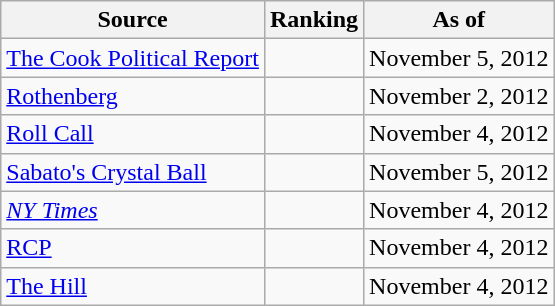<table class="wikitable" style="text-align:center">
<tr>
<th>Source</th>
<th>Ranking</th>
<th>As of</th>
</tr>
<tr>
<td align=left><a href='#'>The Cook Political Report</a></td>
<td></td>
<td>November 5, 2012</td>
</tr>
<tr>
<td align=left><a href='#'>Rothenberg</a></td>
<td></td>
<td>November 2, 2012</td>
</tr>
<tr>
<td align=left><a href='#'>Roll Call</a></td>
<td></td>
<td>November 4, 2012</td>
</tr>
<tr>
<td align=left><a href='#'>Sabato's Crystal Ball</a></td>
<td></td>
<td>November 5, 2012</td>
</tr>
<tr>
<td align=left><a href='#'><em>NY Times</em></a></td>
<td></td>
<td>November 4, 2012</td>
</tr>
<tr>
<td align="left"><a href='#'>RCP</a></td>
<td></td>
<td>November 4, 2012</td>
</tr>
<tr>
<td align=left><a href='#'>The Hill</a></td>
<td></td>
<td>November 4, 2012</td>
</tr>
</table>
